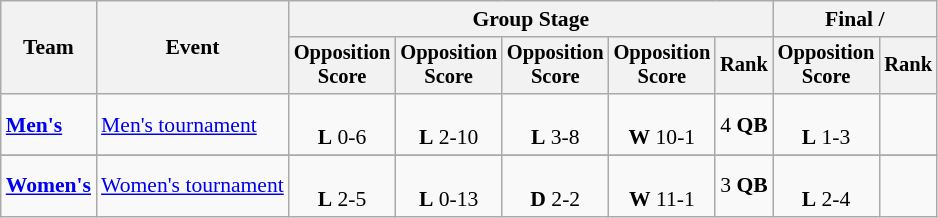<table class="wikitable" style="font-size:90%">
<tr>
<th rowspan=2>Team</th>
<th rowspan=2>Event</th>
<th colspan=5>Group Stage</th>
<th colspan=2>Final / </th>
</tr>
<tr style="font-size:95%">
<th>Opposition<br>Score</th>
<th>Opposition<br>Score</th>
<th>Opposition<br>Score</th>
<th>Opposition<br>Score</th>
<th>Rank</th>
<th>Opposition<br>Score</th>
<th>Rank</th>
</tr>
<tr align=center>
<td align=left><a href='#'><strong>Men's</strong></a></td>
<td align=left><a href='#'>Men's tournament</a></td>
<td><br><strong>L</strong> 0-6</td>
<td><br><strong>L</strong> 2-10</td>
<td><br><strong>L</strong> 3-8</td>
<td><br><strong>W</strong> 10-1</td>
<td>4 <strong>QB</strong></td>
<td><br><strong>L</strong> 1-3</td>
<td></td>
</tr>
<tr>
</tr>
<tr align=center>
<td align=left><a href='#'><strong>Women's</strong></a></td>
<td align=left><a href='#'>Women's tournament</a></td>
<td><br><strong>L</strong> 2-5</td>
<td><br><strong>L</strong> 0-13</td>
<td><br><strong>D</strong> 2-2</td>
<td><br><strong>W</strong> 11-1</td>
<td>3 <strong>QB</strong></td>
<td><br><strong>L</strong> 2-4</td>
<td></td>
</tr>
</table>
